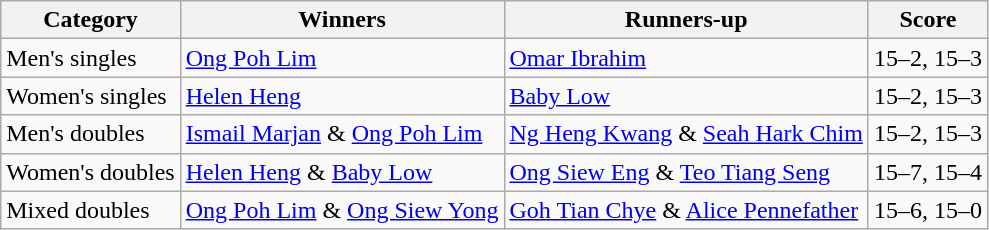<table class="wikitable">
<tr>
<th>Category</th>
<th>Winners</th>
<th>Runners-up</th>
<th>Score</th>
</tr>
<tr>
<td>Men's singles</td>
<td> <a href='#'>Ong Poh Lim</a></td>
<td> <a href='#'>Omar Ibrahim</a></td>
<td>15–2, 15–3</td>
</tr>
<tr>
<td>Women's singles</td>
<td> <a href='#'>Helen Heng</a></td>
<td> <a href='#'>Baby Low</a></td>
<td>15–2, 15–3</td>
</tr>
<tr>
<td>Men's doubles</td>
<td> <a href='#'>Ismail Marjan</a> & <a href='#'>Ong Poh Lim</a></td>
<td> <a href='#'>Ng Heng Kwang</a> & <a href='#'>Seah Hark Chim</a></td>
<td>15–2, 15–3</td>
</tr>
<tr>
<td>Women's doubles</td>
<td> <a href='#'>Helen Heng</a> & <a href='#'>Baby Low</a></td>
<td> <a href='#'>Ong Siew Eng</a> & <a href='#'>Teo Tiang Seng</a></td>
<td>15–7, 15–4</td>
</tr>
<tr>
<td>Mixed doubles</td>
<td> <a href='#'>Ong Poh Lim</a> & <a href='#'>Ong Siew Yong</a></td>
<td> <a href='#'>Goh Tian Chye</a> & <a href='#'>Alice Pennefather</a></td>
<td>15–6, 15–0</td>
</tr>
</table>
